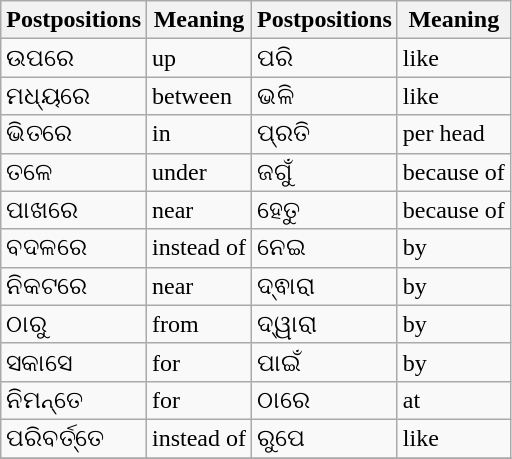<table class="wikitable">
<tr>
<th>Postpositions</th>
<th>Meaning</th>
<th>Postpositions</th>
<th>Meaning</th>
</tr>
<tr>
<td>ଉପରେ</td>
<td>up</td>
<td>ପରି</td>
<td>like</td>
</tr>
<tr>
<td>ମଧ୍ୟରେ</td>
<td>between</td>
<td>ଭଳି</td>
<td>like</td>
</tr>
<tr>
<td>ଭିତରେ</td>
<td>in</td>
<td>ପ୍ରତି</td>
<td>per head</td>
</tr>
<tr>
<td>ତଳେ</td>
<td>under</td>
<td>ଜଗୁଁ</td>
<td>because of</td>
</tr>
<tr>
<td>ପାଖରେ</td>
<td>near</td>
<td>ହେତୁ</td>
<td>because of</td>
</tr>
<tr>
<td>ବଦଳରେ</td>
<td>instead of</td>
<td>ନେଇ</td>
<td>by</td>
</tr>
<tr>
<td>ନିକଟରେ</td>
<td>near</td>
<td>ଦ୍ଵାରା</td>
<td>by</td>
</tr>
<tr>
<td>ଠାରୁ</td>
<td>from</td>
<td>ଦ୍ୱାରା</td>
<td>by</td>
</tr>
<tr>
<td>ସକାସେ</td>
<td>for</td>
<td>ପାଇଁ</td>
<td>by</td>
</tr>
<tr>
<td>ନିମନ୍ତେ</td>
<td>for</td>
<td>ଠାରେ</td>
<td>at</td>
</tr>
<tr>
<td>ପରିବର୍ତ୍ତେ</td>
<td>instead of</td>
<td>ରୁପେ</td>
<td>like</td>
</tr>
<tr>
</tr>
</table>
